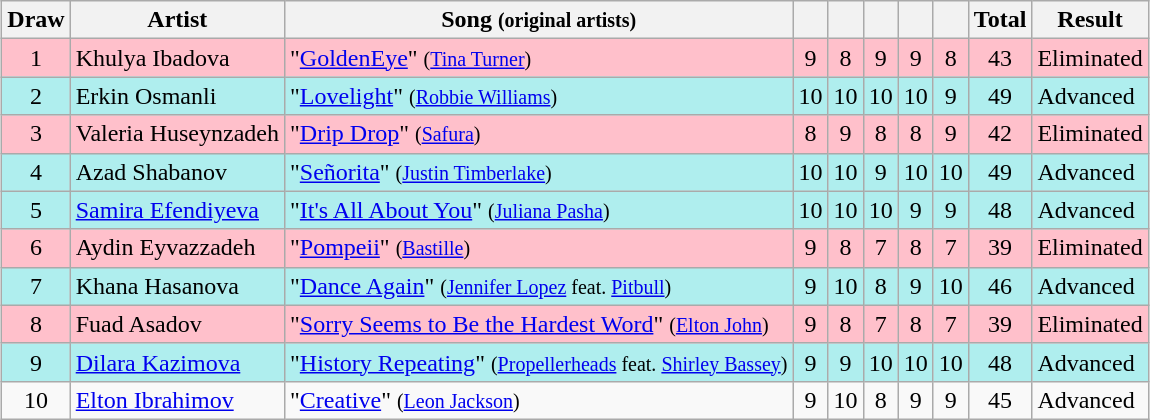<table class="sortable wikitable" style="margin: 1em auto 1em auto; text-align:center;">
<tr>
<th>Draw</th>
<th>Artist</th>
<th>Song <small>(original artists)</small></th>
<th><small></small></th>
<th><small></small></th>
<th><small></small></th>
<th><small></small></th>
<th><small></small></th>
<th>Total</th>
<th>Result</th>
</tr>
<tr style="background:pink;">
<td>1</td>
<td align="left">Khulya Ibadova</td>
<td align="left">"<a href='#'>GoldenEye</a>" <small>(<a href='#'>Tina Turner</a>)</small></td>
<td>9</td>
<td>8</td>
<td>9</td>
<td>9</td>
<td>8</td>
<td>43</td>
<td align="left">Eliminated</td>
</tr>
<tr style="background:paleturquoise;">
<td>2</td>
<td align="left">Erkin Osmanli</td>
<td align="left">"<a href='#'>Lovelight</a>" <small>(<a href='#'>Robbie Williams</a>)</small></td>
<td>10</td>
<td>10</td>
<td>10</td>
<td>10</td>
<td>9</td>
<td>49</td>
<td align="left">Advanced</td>
</tr>
<tr style="background:pink;">
<td>3</td>
<td align="left">Valeria Huseynzadeh</td>
<td align="left">"<a href='#'>Drip Drop</a>" <small>(<a href='#'>Safura</a>)</small></td>
<td>8</td>
<td>9</td>
<td>8</td>
<td>8</td>
<td>9</td>
<td>42</td>
<td align="left">Eliminated</td>
</tr>
<tr style="background:paleturquoise;">
<td>4</td>
<td align="left">Azad Shabanov</td>
<td align="left">"<a href='#'>Señorita</a>" <small>(<a href='#'>Justin Timberlake</a>)</small></td>
<td>10</td>
<td>10</td>
<td>9</td>
<td>10</td>
<td>10</td>
<td>49</td>
<td align="left">Advanced</td>
</tr>
<tr style="background:paleturquoise;">
<td>5</td>
<td align="left"><a href='#'>Samira Efendiyeva</a></td>
<td align="left">"<a href='#'>It's All About You</a>" <small>(<a href='#'>Juliana Pasha</a>)</small></td>
<td>10</td>
<td>10</td>
<td>10</td>
<td>9</td>
<td>9</td>
<td>48</td>
<td align="left">Advanced</td>
</tr>
<tr style="background:pink;">
<td>6</td>
<td align="left">Aydin Eyvazzadeh</td>
<td align="left">"<a href='#'>Pompeii</a>" <small>(<a href='#'>Bastille</a>)</small></td>
<td>9</td>
<td>8</td>
<td>7</td>
<td>8</td>
<td>7</td>
<td>39</td>
<td align="left">Eliminated</td>
</tr>
<tr style="background:paleturquoise;">
<td>7</td>
<td align="left">Khana Hasanova</td>
<td align="left">"<a href='#'>Dance Again</a>" <small>(<a href='#'>Jennifer Lopez</a> feat. <a href='#'>Pitbull</a>)</small></td>
<td>9</td>
<td>10</td>
<td>8</td>
<td>9</td>
<td>10</td>
<td>46</td>
<td align="left">Advanced</td>
</tr>
<tr style="background:pink;">
<td>8</td>
<td align="left">Fuad Asadov</td>
<td align="left">"<a href='#'>Sorry Seems to Be the Hardest Word</a>" <small>(<a href='#'>Elton John</a>)</small></td>
<td>9</td>
<td>8</td>
<td>7</td>
<td>8</td>
<td>7</td>
<td>39</td>
<td align="left">Eliminated</td>
</tr>
<tr style="background:paleturquoise;">
<td>9</td>
<td align="left"><a href='#'>Dilara Kazimova</a></td>
<td align="left">"<a href='#'>History Repeating</a>" <small>(<a href='#'>Propellerheads</a> feat. <a href='#'>Shirley Bassey</a>)</small></td>
<td>9</td>
<td>9</td>
<td>10</td>
<td>10</td>
<td>10</td>
<td>48</td>
<td align="left">Advanced</td>
</tr>
<tr>
<td>10</td>
<td align="left"><a href='#'>Elton Ibrahimov</a></td>
<td align="left">"<a href='#'>Creative</a>" <small>(<a href='#'>Leon Jackson</a>)</small></td>
<td>9</td>
<td>10</td>
<td>8</td>
<td>9</td>
<td>9</td>
<td>45</td>
<td align="left">Advanced</td>
</tr>
</table>
